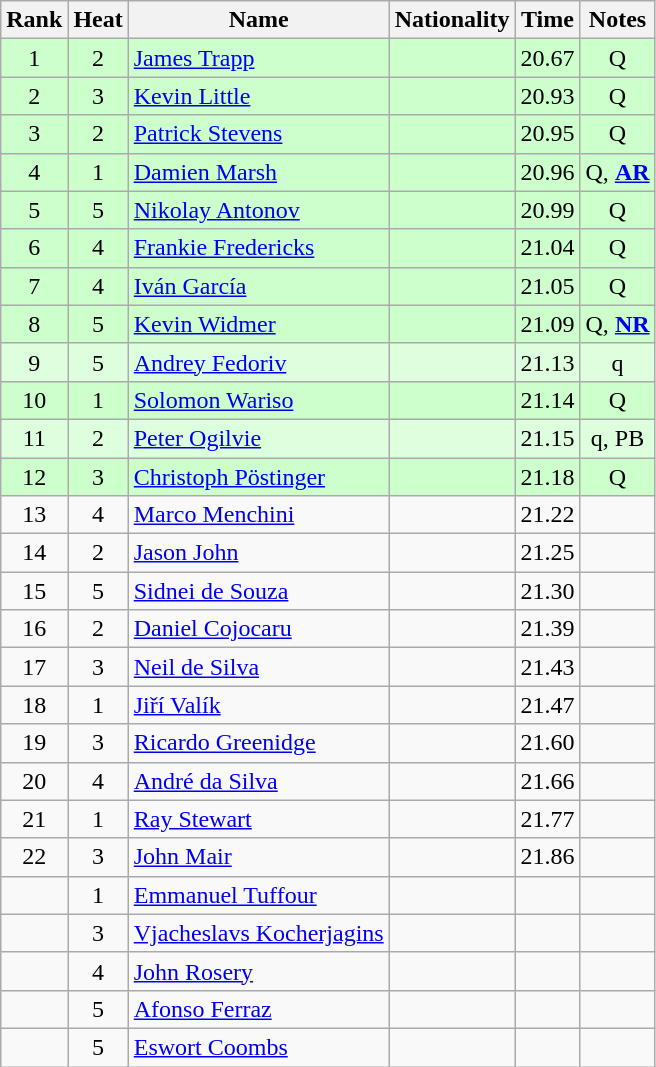<table class="wikitable sortable" style="text-align:center">
<tr>
<th>Rank</th>
<th>Heat</th>
<th>Name</th>
<th>Nationality</th>
<th>Time</th>
<th>Notes</th>
</tr>
<tr bgcolor=ccffcc>
<td>1</td>
<td>2</td>
<td align="left"><a href='#'>James Trapp</a></td>
<td align=left></td>
<td>20.67</td>
<td>Q</td>
</tr>
<tr bgcolor=ccffcc>
<td>2</td>
<td>3</td>
<td align="left"><a href='#'>Kevin Little</a></td>
<td align=left></td>
<td>20.93</td>
<td>Q</td>
</tr>
<tr bgcolor=ccffcc>
<td>3</td>
<td>2</td>
<td align="left"><a href='#'>Patrick Stevens</a></td>
<td align=left></td>
<td>20.95</td>
<td>Q</td>
</tr>
<tr bgcolor=ccffcc>
<td>4</td>
<td>1</td>
<td align="left"><a href='#'>Damien Marsh</a></td>
<td align=left></td>
<td>20.96</td>
<td>Q, <strong><a href='#'>AR</a></strong></td>
</tr>
<tr bgcolor=ccffcc>
<td>5</td>
<td>5</td>
<td align="left"><a href='#'>Nikolay Antonov</a></td>
<td align=left></td>
<td>20.99</td>
<td>Q</td>
</tr>
<tr bgcolor=ccffcc>
<td>6</td>
<td>4</td>
<td align="left"><a href='#'>Frankie Fredericks</a></td>
<td align=left></td>
<td>21.04</td>
<td>Q</td>
</tr>
<tr bgcolor=ccffcc>
<td>7</td>
<td>4</td>
<td align="left"><a href='#'>Iván García</a></td>
<td align=left></td>
<td>21.05</td>
<td>Q</td>
</tr>
<tr bgcolor=ccffcc>
<td>8</td>
<td>5</td>
<td align="left"><a href='#'>Kevin Widmer</a></td>
<td align=left></td>
<td>21.09</td>
<td>Q, <strong><a href='#'>NR</a></strong></td>
</tr>
<tr bgcolor=ddffdd>
<td>9</td>
<td>5</td>
<td align="left"><a href='#'>Andrey Fedoriv</a></td>
<td align=left></td>
<td>21.13</td>
<td>q</td>
</tr>
<tr bgcolor=ccffcc>
<td>10</td>
<td>1</td>
<td align="left"><a href='#'>Solomon Wariso</a></td>
<td align=left></td>
<td>21.14</td>
<td>Q</td>
</tr>
<tr bgcolor=ddffdd>
<td>11</td>
<td>2</td>
<td align="left"><a href='#'>Peter Ogilvie</a></td>
<td align=left></td>
<td>21.15</td>
<td>q, PB</td>
</tr>
<tr bgcolor=ccffcc>
<td>12</td>
<td>3</td>
<td align="left"><a href='#'>Christoph Pöstinger</a></td>
<td align=left></td>
<td>21.18</td>
<td>Q</td>
</tr>
<tr>
<td>13</td>
<td>4</td>
<td align="left"><a href='#'>Marco Menchini</a></td>
<td align=left></td>
<td>21.22</td>
<td></td>
</tr>
<tr>
<td>14</td>
<td>2</td>
<td align="left"><a href='#'>Jason John</a></td>
<td align=left></td>
<td>21.25</td>
<td></td>
</tr>
<tr>
<td>15</td>
<td>5</td>
<td align="left"><a href='#'>Sidnei de Souza</a></td>
<td align=left></td>
<td>21.30</td>
<td></td>
</tr>
<tr>
<td>16</td>
<td>2</td>
<td align="left"><a href='#'>Daniel Cojocaru</a></td>
<td align=left></td>
<td>21.39</td>
<td></td>
</tr>
<tr>
<td>17</td>
<td>3</td>
<td align="left"><a href='#'>Neil de Silva</a></td>
<td align=left></td>
<td>21.43</td>
<td></td>
</tr>
<tr>
<td>18</td>
<td>1</td>
<td align="left"><a href='#'>Jiří Valík</a></td>
<td align=left></td>
<td>21.47</td>
<td></td>
</tr>
<tr>
<td>19</td>
<td>3</td>
<td align="left"><a href='#'>Ricardo Greenidge</a></td>
<td align=left></td>
<td>21.60</td>
<td></td>
</tr>
<tr>
<td>20</td>
<td>4</td>
<td align="left"><a href='#'>André da Silva</a></td>
<td align=left></td>
<td>21.66</td>
<td></td>
</tr>
<tr>
<td>21</td>
<td>1</td>
<td align="left"><a href='#'>Ray Stewart</a></td>
<td align=left></td>
<td>21.77</td>
<td></td>
</tr>
<tr>
<td>22</td>
<td>3</td>
<td align="left"><a href='#'>John Mair</a></td>
<td align=left></td>
<td>21.86</td>
<td></td>
</tr>
<tr>
<td></td>
<td>1</td>
<td align="left"><a href='#'>Emmanuel Tuffour</a></td>
<td align=left></td>
<td></td>
<td></td>
</tr>
<tr>
<td></td>
<td>3</td>
<td align="left"><a href='#'>Vjacheslavs Kocherjagins</a></td>
<td align=left></td>
<td></td>
<td></td>
</tr>
<tr>
<td></td>
<td>4</td>
<td align="left"><a href='#'>John Rosery</a></td>
<td align=left></td>
<td></td>
<td></td>
</tr>
<tr>
<td></td>
<td>5</td>
<td align="left"><a href='#'>Afonso Ferraz</a></td>
<td align=left></td>
<td></td>
<td></td>
</tr>
<tr>
<td></td>
<td>5</td>
<td align="left"><a href='#'>Eswort Coombs</a></td>
<td align=left></td>
<td></td>
<td></td>
</tr>
</table>
